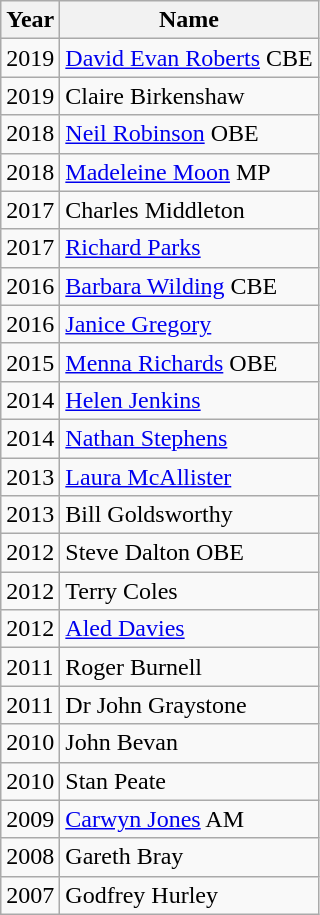<table class="wikitable sortable">
<tr>
<th>Year</th>
<th>Name</th>
</tr>
<tr>
<td>2019</td>
<td><a href='#'>David Evan Roberts</a> CBE</td>
</tr>
<tr>
<td>2019</td>
<td>Claire Birkenshaw</td>
</tr>
<tr>
<td>2018</td>
<td><a href='#'>Neil Robinson</a> OBE</td>
</tr>
<tr>
<td>2018</td>
<td><a href='#'>Madeleine Moon</a> MP</td>
</tr>
<tr>
<td>2017</td>
<td>Charles Middleton</td>
</tr>
<tr>
<td>2017</td>
<td><a href='#'>Richard Parks</a></td>
</tr>
<tr>
<td>2016</td>
<td><a href='#'>Barbara Wilding</a> CBE</td>
</tr>
<tr>
<td>2016</td>
<td><a href='#'>Janice Gregory</a></td>
</tr>
<tr>
<td>2015</td>
<td><a href='#'>Menna Richards</a> OBE</td>
</tr>
<tr>
<td>2014</td>
<td><a href='#'>Helen Jenkins</a></td>
</tr>
<tr>
<td>2014</td>
<td><a href='#'>Nathan Stephens</a></td>
</tr>
<tr>
<td>2013</td>
<td><a href='#'>Laura McAllister</a></td>
</tr>
<tr>
<td>2013</td>
<td>Bill Goldsworthy</td>
</tr>
<tr>
<td>2012</td>
<td>Steve Dalton OBE</td>
</tr>
<tr>
<td>2012</td>
<td>Terry Coles</td>
</tr>
<tr>
<td>2012</td>
<td><a href='#'>Aled Davies</a></td>
</tr>
<tr>
<td>2011</td>
<td>Roger Burnell</td>
</tr>
<tr>
<td>2011</td>
<td>Dr John Graystone</td>
</tr>
<tr>
<td>2010</td>
<td>John Bevan</td>
</tr>
<tr>
<td>2010</td>
<td>Stan Peate</td>
</tr>
<tr>
<td>2009</td>
<td><a href='#'>Carwyn Jones</a> AM</td>
</tr>
<tr>
<td>2008</td>
<td>Gareth Bray</td>
</tr>
<tr>
<td>2007</td>
<td>Godfrey Hurley</td>
</tr>
</table>
